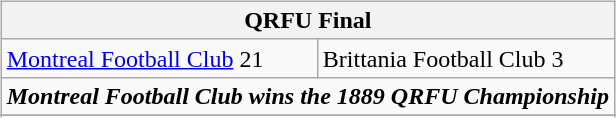<table cellspacing="10">
<tr>
<td valign="top"><br><table class="wikitable">
<tr>
<th bgcolor="#DDDDDD" colspan="4"><strong>QRFU Final</strong></th>
</tr>
<tr>
<td><a href='#'>Montreal Football Club</a> 21</td>
<td>Brittania Football Club 3</td>
</tr>
<tr>
<td align="center" colspan="4"><strong><em>Montreal Football Club wins the 1889 QRFU Championship</em></strong></td>
</tr>
<tr>
</tr>
<tr>
</tr>
</table>
</td>
</tr>
</table>
